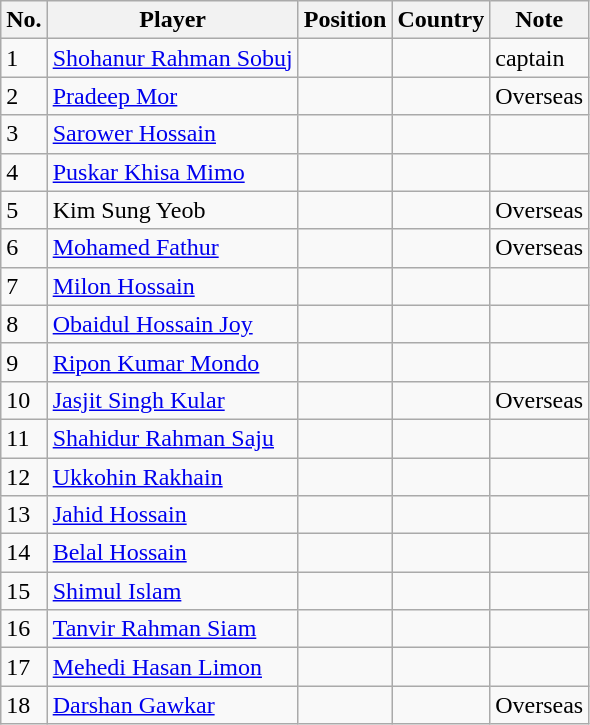<table class="wikitable">
<tr>
<th>No.</th>
<th>Player</th>
<th>Position</th>
<th>Country</th>
<th>Note</th>
</tr>
<tr>
<td>1</td>
<td><a href='#'>Shohanur Rahman Sobuj</a></td>
<td></td>
<td></td>
<td>captain</td>
</tr>
<tr>
<td>2</td>
<td><a href='#'>Pradeep Mor</a></td>
<td></td>
<td></td>
<td>Overseas</td>
</tr>
<tr>
<td>3</td>
<td><a href='#'>Sarower Hossain</a></td>
<td></td>
<td></td>
<td></td>
</tr>
<tr>
<td>4</td>
<td><a href='#'>Puskar Khisa Mimo</a></td>
<td></td>
<td></td>
<td></td>
</tr>
<tr>
<td>5</td>
<td>Kim Sung Yeob</td>
<td></td>
<td></td>
<td>Overseas</td>
</tr>
<tr>
<td>6</td>
<td><a href='#'>Mohamed Fathur</a></td>
<td></td>
<td></td>
<td>Overseas</td>
</tr>
<tr>
<td>7</td>
<td><a href='#'>Milon Hossain</a></td>
<td></td>
<td></td>
<td></td>
</tr>
<tr>
<td>8</td>
<td><a href='#'>Obaidul Hossain Joy</a></td>
<td></td>
<td></td>
<td></td>
</tr>
<tr>
<td>9</td>
<td><a href='#'>Ripon Kumar Mondo</a></td>
<td></td>
<td></td>
<td></td>
</tr>
<tr>
<td>10</td>
<td><a href='#'>Jasjit Singh Kular</a></td>
<td></td>
<td></td>
<td>Overseas</td>
</tr>
<tr>
<td>11</td>
<td><a href='#'>Shahidur Rahman Saju</a></td>
<td></td>
<td></td>
<td></td>
</tr>
<tr>
<td>12</td>
<td><a href='#'>Ukkohin Rakhain</a></td>
<td></td>
<td></td>
<td></td>
</tr>
<tr>
<td>13</td>
<td><a href='#'>Jahid Hossain</a></td>
<td></td>
<td></td>
<td></td>
</tr>
<tr>
<td>14</td>
<td><a href='#'>Belal Hossain</a></td>
<td></td>
<td></td>
<td></td>
</tr>
<tr>
<td>15</td>
<td><a href='#'>Shimul Islam</a></td>
<td></td>
<td></td>
<td></td>
</tr>
<tr>
<td>16</td>
<td><a href='#'>Tanvir Rahman Siam</a></td>
<td></td>
<td></td>
<td></td>
</tr>
<tr>
<td>17</td>
<td><a href='#'>Mehedi Hasan Limon</a></td>
<td></td>
<td></td>
<td></td>
</tr>
<tr>
<td>18</td>
<td><a href='#'>Darshan Gawkar</a></td>
<td></td>
<td></td>
<td>Overseas</td>
</tr>
</table>
